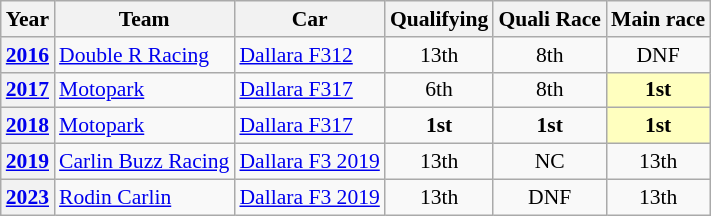<table class="wikitable" style="text-align:center; font-size:90%">
<tr>
<th>Year</th>
<th>Team</th>
<th>Car</th>
<th>Qualifying</th>
<th>Quali Race</th>
<th>Main race</th>
</tr>
<tr>
<th><a href='#'>2016</a></th>
<td align="left"> <a href='#'>Double R Racing</a></td>
<td align="left"><a href='#'>Dallara F312</a></td>
<td>13th</td>
<td>8th</td>
<td>DNF</td>
</tr>
<tr>
<th><a href='#'>2017</a></th>
<td align="left"> <a href='#'>Motopark</a></td>
<td align="left"><a href='#'>Dallara F317</a></td>
<td>6th</td>
<td>8th</td>
<td style="background:#FFFFBF;"><strong>1st</strong></td>
</tr>
<tr>
<th><a href='#'>2018</a></th>
<td align="left"> <a href='#'>Motopark</a></td>
<td align="left"><a href='#'>Dallara F317</a></td>
<td><strong>1st</strong></td>
<td><strong>1st</strong></td>
<td style="background:#FFFFBF;"><strong>1st</strong></td>
</tr>
<tr>
<th><a href='#'>2019</a></th>
<td align="left" nowrap> <a href='#'>Carlin Buzz Racing</a></td>
<td align="left" nowrap><a href='#'>Dallara F3 2019</a></td>
<td>13th</td>
<td>NC</td>
<td>13th</td>
</tr>
<tr>
<th><a href='#'>2023</a></th>
<td align="left"> <a href='#'>Rodin Carlin</a></td>
<td align="left"><a href='#'>Dallara F3 2019</a></td>
<td>13th</td>
<td>DNF</td>
<td>13th</td>
</tr>
</table>
